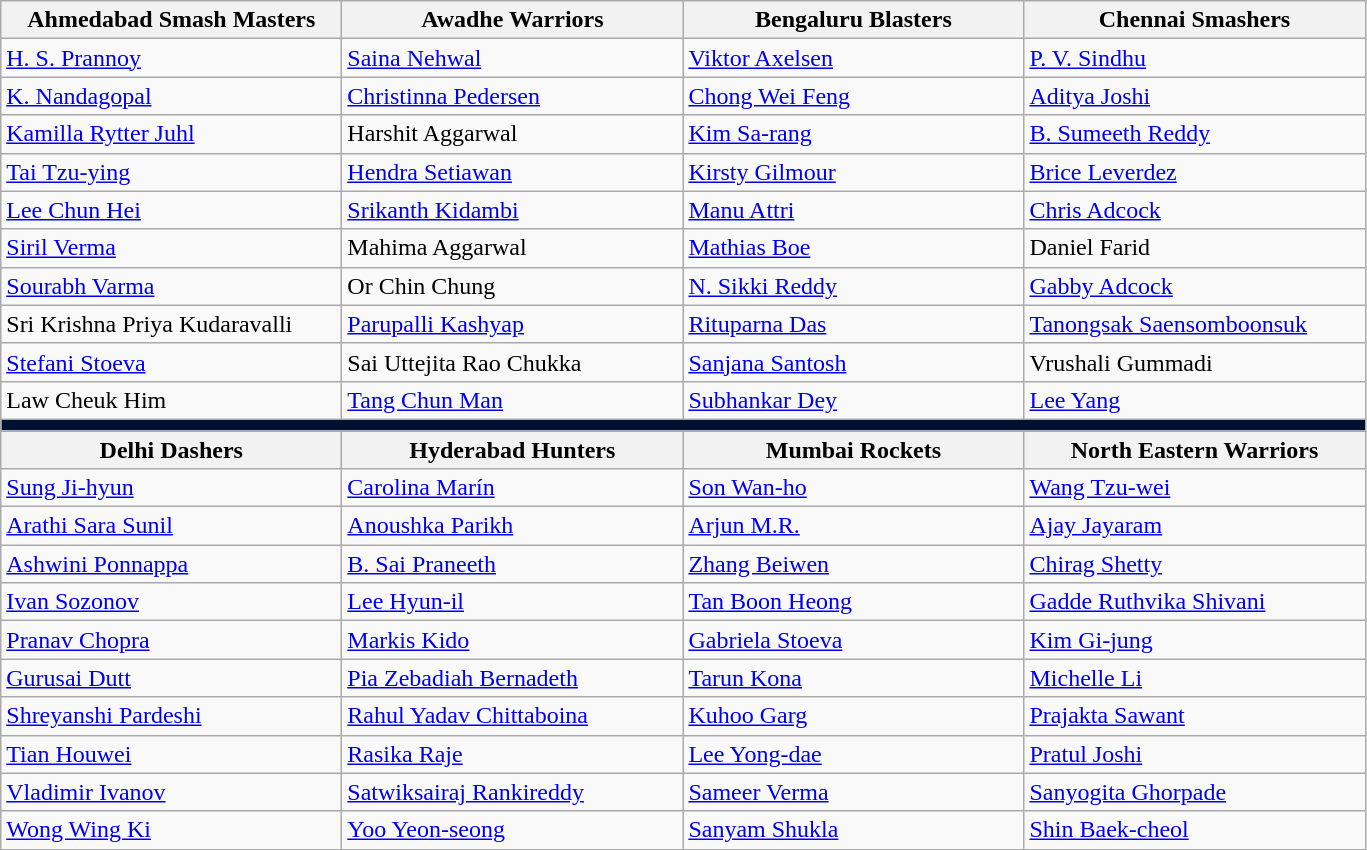<table class="wikitable">
<tr>
<th style="width: 220px;">Ahmedabad Smash Masters</th>
<th style="width: 220px;">Awadhe Warriors</th>
<th style="width: 220px;">Bengaluru Blasters</th>
<th style="width: 220px;">Chennai Smashers</th>
</tr>
<tr>
<td> <a href='#'>H. S. Prannoy</a></td>
<td> <a href='#'>Saina Nehwal</a></td>
<td> <a href='#'>Viktor Axelsen</a></td>
<td> <a href='#'>P. V. Sindhu</a></td>
</tr>
<tr>
<td> <a href='#'>K. Nandagopal</a></td>
<td> <a href='#'>Christinna Pedersen</a></td>
<td> <a href='#'>Chong Wei Feng</a></td>
<td> <a href='#'>Aditya Joshi</a></td>
</tr>
<tr>
<td> <a href='#'>Kamilla Rytter Juhl</a></td>
<td> Harshit Aggarwal</td>
<td> <a href='#'>Kim Sa-rang</a></td>
<td> <a href='#'>B. Sumeeth Reddy</a></td>
</tr>
<tr>
<td> <a href='#'>Tai Tzu-ying</a></td>
<td> <a href='#'>Hendra Setiawan</a></td>
<td> <a href='#'>Kirsty Gilmour</a></td>
<td> <a href='#'>Brice Leverdez</a></td>
</tr>
<tr>
<td> <a href='#'>Lee Chun Hei</a></td>
<td> <a href='#'>Srikanth Kidambi</a></td>
<td> <a href='#'>Manu Attri</a></td>
<td> <a href='#'>Chris Adcock</a></td>
</tr>
<tr>
<td> <a href='#'>Siril Verma</a></td>
<td> Mahima Aggarwal</td>
<td> <a href='#'>Mathias Boe</a></td>
<td> Daniel Farid</td>
</tr>
<tr>
<td> <a href='#'>Sourabh Varma</a></td>
<td> Or Chin Chung</td>
<td> <a href='#'>N. Sikki Reddy</a></td>
<td> <a href='#'>Gabby Adcock</a></td>
</tr>
<tr>
<td> Sri Krishna Priya Kudaravalli</td>
<td> <a href='#'>Parupalli Kashyap</a></td>
<td> <a href='#'>Rituparna Das</a></td>
<td> <a href='#'>Tanongsak Saensomboonsuk</a></td>
</tr>
<tr>
<td> <a href='#'>Stefani Stoeva</a></td>
<td> Sai Uttejita Rao Chukka</td>
<td> <a href='#'>Sanjana Santosh</a></td>
<td> Vrushali Gummadi</td>
</tr>
<tr>
<td> Law Cheuk Him</td>
<td> <a href='#'>Tang Chun Man</a></td>
<td> <a href='#'>Subhankar Dey</a></td>
<td> <a href='#'>Lee Yang</a></td>
</tr>
<tr>
<td colspan="4" style="background:#013;"></td>
</tr>
<tr>
<th>Delhi Dashers</th>
<th>Hyderabad Hunters</th>
<th>Mumbai Rockets</th>
<th>North Eastern Warriors</th>
</tr>
<tr>
<td> <a href='#'>Sung Ji-hyun</a></td>
<td> <a href='#'>Carolina Marín</a></td>
<td> <a href='#'>Son Wan-ho</a></td>
<td> <a href='#'>Wang Tzu-wei</a></td>
</tr>
<tr>
<td> <a href='#'>Arathi Sara Sunil</a></td>
<td> <a href='#'>Anoushka Parikh</a></td>
<td> <a href='#'>Arjun M.R.</a></td>
<td> <a href='#'>Ajay Jayaram</a></td>
</tr>
<tr>
<td> <a href='#'>Ashwini Ponnappa</a></td>
<td> <a href='#'>B. Sai Praneeth</a></td>
<td> <a href='#'>Zhang Beiwen</a></td>
<td> <a href='#'>Chirag Shetty</a></td>
</tr>
<tr>
<td> <a href='#'>Ivan Sozonov</a></td>
<td> <a href='#'>Lee Hyun-il</a></td>
<td> <a href='#'>Tan Boon Heong</a></td>
<td> <a href='#'>Gadde Ruthvika Shivani</a></td>
</tr>
<tr>
<td> <a href='#'>Pranav Chopra</a></td>
<td> <a href='#'>Markis Kido</a></td>
<td> <a href='#'>Gabriela Stoeva</a></td>
<td> <a href='#'>Kim Gi-jung</a></td>
</tr>
<tr>
<td> <a href='#'>Gurusai Dutt</a></td>
<td> <a href='#'>Pia Zebadiah Bernadeth</a></td>
<td> <a href='#'>Tarun Kona</a></td>
<td> <a href='#'>Michelle Li</a></td>
</tr>
<tr>
<td> <a href='#'>Shreyanshi Pardeshi</a></td>
<td> <a href='#'>Rahul Yadav Chittaboina</a></td>
<td> <a href='#'>Kuhoo Garg</a></td>
<td> <a href='#'>Prajakta Sawant</a></td>
</tr>
<tr>
<td> <a href='#'>Tian Houwei</a></td>
<td> <a href='#'>Rasika Raje</a></td>
<td> <a href='#'>Lee Yong-dae</a></td>
<td> <a href='#'>Pratul Joshi</a></td>
</tr>
<tr>
<td> <a href='#'>Vladimir Ivanov</a></td>
<td> <a href='#'>Satwiksairaj Rankireddy</a></td>
<td> <a href='#'>Sameer Verma</a></td>
<td> <a href='#'>Sanyogita Ghorpade</a></td>
</tr>
<tr>
<td> <a href='#'>Wong Wing Ki</a></td>
<td> <a href='#'>Yoo Yeon-seong</a></td>
<td> <a href='#'>Sanyam Shukla</a></td>
<td> <a href='#'>Shin Baek-cheol</a></td>
</tr>
</table>
